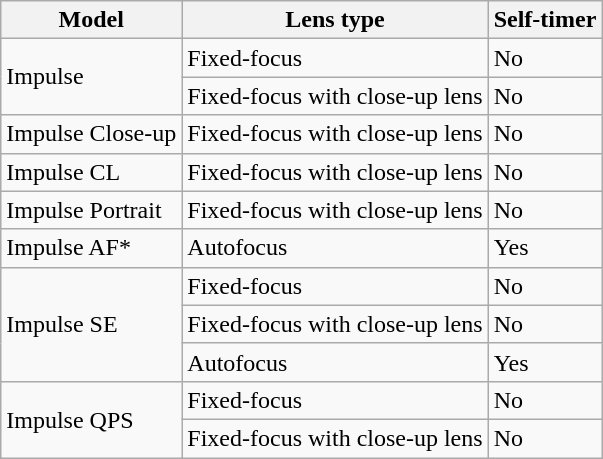<table class="wikitable">
<tr>
<th>Model</th>
<th>Lens type</th>
<th>Self-timer</th>
</tr>
<tr>
<td rowspan="2">Impulse</td>
<td>Fixed-focus</td>
<td>No</td>
</tr>
<tr>
<td>Fixed-focus with close-up lens</td>
<td>No</td>
</tr>
<tr>
<td>Impulse Close-up</td>
<td>Fixed-focus with close-up lens</td>
<td>No</td>
</tr>
<tr>
<td>Impulse CL</td>
<td>Fixed-focus with close-up lens</td>
<td>No</td>
</tr>
<tr>
<td>Impulse Portrait</td>
<td>Fixed-focus with close-up lens</td>
<td>No</td>
</tr>
<tr>
<td>Impulse AF*</td>
<td>Autofocus</td>
<td>Yes</td>
</tr>
<tr>
<td rowspan="3">Impulse SE</td>
<td>Fixed-focus</td>
<td>No</td>
</tr>
<tr>
<td>Fixed-focus with close-up lens</td>
<td>No</td>
</tr>
<tr>
<td>Autofocus</td>
<td>Yes</td>
</tr>
<tr>
<td rowspan="2">Impulse QPS</td>
<td>Fixed-focus</td>
<td>No</td>
</tr>
<tr>
<td>Fixed-focus with close-up lens</td>
<td>No</td>
</tr>
</table>
